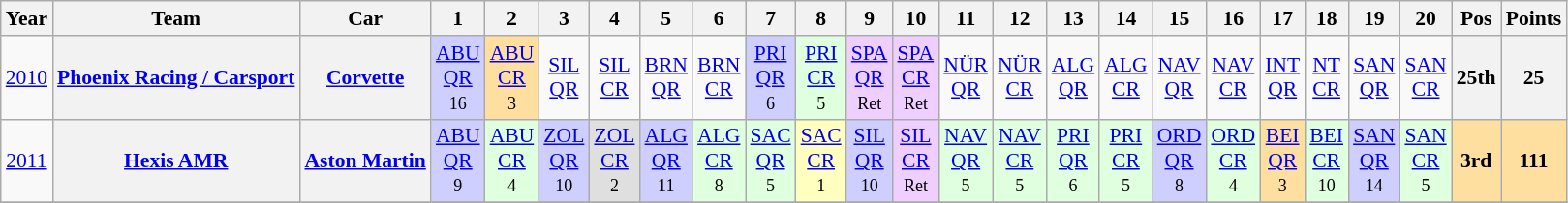<table class="wikitable" border="1" style="text-align:center; font-size:90%;">
<tr>
<th>Year</th>
<th>Team</th>
<th>Car</th>
<th>1</th>
<th>2</th>
<th>3</th>
<th>4</th>
<th>5</th>
<th>6</th>
<th>7</th>
<th>8</th>
<th>9</th>
<th>10</th>
<th>11</th>
<th>12</th>
<th>13</th>
<th>14</th>
<th>15</th>
<th>16</th>
<th>17</th>
<th>18</th>
<th>19</th>
<th>20</th>
<th>Pos</th>
<th>Points</th>
</tr>
<tr>
<td><a href='#'>2010</a></td>
<th><a href='#'>Phoenix Racing / Carsport</a></th>
<th><a href='#'>Corvette</a></th>
<td style="background:#CFCFFF;"><a href='#'>ABU<br>QR</a><br><small>16<br></small></td>
<td style="background:#FFDF9F;"><a href='#'>ABU<br>CR</a><br><small>3<br></small></td>
<td><a href='#'>SIL<br>QR</a></td>
<td><a href='#'>SIL<br>CR</a></td>
<td><a href='#'>BRN<br>QR</a></td>
<td><a href='#'>BRN<br>CR</a></td>
<td style="background:#CFCFFF;"><a href='#'>PRI<br>QR</a><br><small>6<br></small></td>
<td style="background:#DFFFDF;"><a href='#'>PRI<br>CR</a><br><small>5<br></small></td>
<td style="background:#EFCFFF;"><a href='#'>SPA<br>QR</a><br><small>Ret<br></small></td>
<td style="background:#EFCFFF;"><a href='#'>SPA<br>CR</a><br><small>Ret<br></small></td>
<td><a href='#'>NÜR<br>QR</a></td>
<td><a href='#'>NÜR<br>CR</a></td>
<td><a href='#'>ALG<br>QR</a></td>
<td><a href='#'>ALG<br>CR</a></td>
<td><a href='#'>NAV<br>QR</a></td>
<td><a href='#'>NAV<br>CR</a></td>
<td><a href='#'>INT<br>QR</a></td>
<td><a href='#'>NT<br>CR</a></td>
<td><a href='#'>SAN<br>QR</a></td>
<td><a href='#'>SAN<br>CR</a></td>
<th>25th</th>
<th>25</th>
</tr>
<tr>
<td><a href='#'>2011</a></td>
<th><a href='#'>Hexis AMR</a></th>
<th><a href='#'>Aston Martin</a></th>
<td style="background:#CFCFFF;"><a href='#'>ABU<br>QR</a><br><small>9<br></small></td>
<td style="background:#DFFFDF;"><a href='#'>ABU<br>CR</a><br><small>4<br></small></td>
<td style="background:#CFCFFF;"><a href='#'>ZOL<br>QR</a><br><small>10<br></small></td>
<td style="background:#DFDFDF;"><a href='#'>ZOL<br>CR</a><br><small>2<br></small></td>
<td style="background:#CFCFFF;"><a href='#'>ALG<br>QR</a><br><small>11<br></small></td>
<td style="background:#DFFFDF;"><a href='#'>ALG<br>CR</a><br><small>8<br></small></td>
<td style="background:#DFFFDF;"><a href='#'>SAC<br>QR</a><br><small>5<br></small></td>
<td style="background:#FFFFBF;"><a href='#'>SAC<br>CR</a><br><small>1<br></small></td>
<td style="background:#CFCFFF;"><a href='#'>SIL<br>QR</a><br><small>10<br></small></td>
<td style="background:#EFCFFF;"><a href='#'>SIL<br>CR</a><br><small>Ret<br></small></td>
<td style="background:#DFFFDF;"><a href='#'>NAV<br>QR</a><br><small>5<br></small></td>
<td style="background:#DFFFDF;"><a href='#'>NAV<br>CR</a><br><small>5<br></small></td>
<td style="background:#DFFFDF;"><a href='#'>PRI<br>QR</a><br><small>6<br></small></td>
<td style="background:#DFFFDF;"><a href='#'>PRI<br>CR</a><br><small>5<br></small></td>
<td style="background:#CFCFFF;"><a href='#'>ORD<br>QR</a><br><small>8<br></small></td>
<td style="background:#DFFFDF;"><a href='#'>ORD<br>CR</a><br><small>4<br></small></td>
<td style="background:#FFDF9F;"><a href='#'>BEI<br>QR</a><br><small>3<br></small></td>
<td style="background:#DFFFDF;"><a href='#'>BEI<br>CR</a><br><small>10<br></small></td>
<td style="background:#CFCFFF;"><a href='#'>SAN<br>QR</a><br><small>14<br></small></td>
<td style="background:#DFFFDF;"><a href='#'>SAN<br>CR</a><br><small>5<br></small></td>
<td style="background:#FFDF9F;"><strong>3rd</strong></td>
<td style="background:#FFDF9F;"><strong>111</strong></td>
</tr>
<tr>
</tr>
</table>
